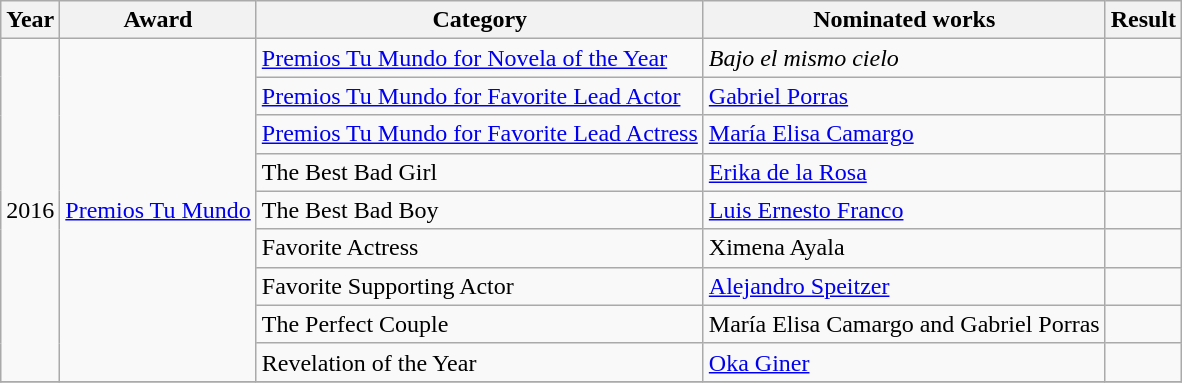<table class="wikitable plainrowheaders">
<tr>
<th scope="col">Year</th>
<th scope="col">Award</th>
<th scope="col">Category</th>
<th scope="col">Nominated works</th>
<th scope="col">Result</th>
</tr>
<tr>
<td rowspan="9">2016</td>
<td rowspan="9"><a href='#'>Premios Tu Mundo</a></td>
<td><a href='#'>Premios Tu Mundo for Novela of the Year</a></td>
<td><em>Bajo el mismo cielo</em></td>
<td></td>
</tr>
<tr>
<td><a href='#'>Premios Tu Mundo for Favorite Lead Actor</a></td>
<td><a href='#'>Gabriel Porras</a></td>
<td></td>
</tr>
<tr>
<td><a href='#'>Premios Tu Mundo for Favorite Lead Actress</a></td>
<td><a href='#'>María Elisa Camargo</a></td>
<td></td>
</tr>
<tr>
<td>The Best Bad Girl</td>
<td><a href='#'>Erika de la Rosa</a></td>
<td></td>
</tr>
<tr>
<td>The Best Bad Boy</td>
<td><a href='#'>Luis Ernesto Franco</a></td>
<td></td>
</tr>
<tr>
<td>Favorite Actress</td>
<td>Ximena Ayala</td>
<td></td>
</tr>
<tr>
<td>Favorite Supporting Actor</td>
<td><a href='#'>Alejandro Speitzer</a></td>
<td></td>
</tr>
<tr>
<td>The Perfect Couple</td>
<td>María Elisa Camargo and Gabriel Porras</td>
<td></td>
</tr>
<tr>
<td>Revelation of the Year</td>
<td><a href='#'>Oka Giner</a></td>
<td></td>
</tr>
<tr>
</tr>
</table>
